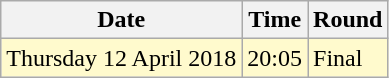<table class="wikitable">
<tr>
<th>Date</th>
<th>Time</th>
<th>Round</th>
</tr>
<tr>
<td style=background:lemonchiffon>Thursday 12 April 2018</td>
<td style=background:lemonchiffon>20:05</td>
<td style=background:lemonchiffon>Final</td>
</tr>
</table>
